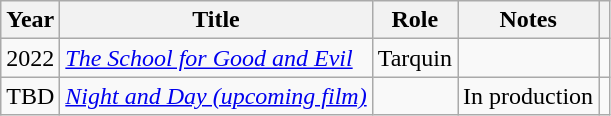<table class="wikitable">
<tr>
<th>Year</th>
<th>Title</th>
<th>Role</th>
<th class="unsortable">Notes</th>
<th class="unsortable"></th>
</tr>
<tr>
<td>2022</td>
<td><em><a href='#'>The School for Good and Evil</a></em></td>
<td>Tarquin</td>
<td></td>
<td></td>
</tr>
<tr>
<td>TBD</td>
<td><em><a href='#'>Night and Day (upcoming film)</a></td>
<td></td>
<td>In production</td>
<td></td>
</tr>
</table>
